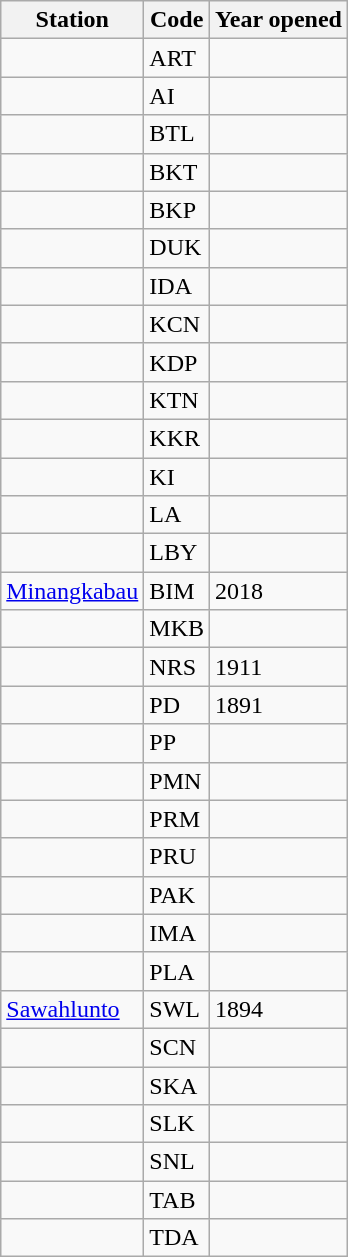<table class="wikitable sortable">
<tr>
<th>Station</th>
<th>Code</th>
<th>Year opened</th>
</tr>
<tr>
<td></td>
<td>ART</td>
<td></td>
</tr>
<tr>
<td></td>
<td>AI</td>
<td></td>
</tr>
<tr>
<td></td>
<td>BTL</td>
<td></td>
</tr>
<tr>
<td></td>
<td>BKT</td>
<td></td>
</tr>
<tr>
<td></td>
<td>BKP</td>
<td></td>
</tr>
<tr>
<td></td>
<td>DUK</td>
<td></td>
</tr>
<tr>
<td></td>
<td>IDA</td>
<td></td>
</tr>
<tr>
<td></td>
<td>KCN</td>
<td></td>
</tr>
<tr>
<td></td>
<td>KDP</td>
<td></td>
</tr>
<tr>
<td></td>
<td>KTN</td>
<td></td>
</tr>
<tr>
<td></td>
<td>KKR</td>
<td></td>
</tr>
<tr>
<td></td>
<td>KI</td>
<td></td>
</tr>
<tr>
<td></td>
<td>LA</td>
<td></td>
</tr>
<tr>
<td></td>
<td>LBY</td>
<td></td>
</tr>
<tr>
<td><a href='#'>Minangkabau</a></td>
<td>BIM</td>
<td>2018</td>
</tr>
<tr>
<td></td>
<td>MKB</td>
<td></td>
</tr>
<tr>
<td></td>
<td>NRS</td>
<td>1911</td>
</tr>
<tr>
<td></td>
<td>PD</td>
<td>1891</td>
</tr>
<tr>
<td></td>
<td>PP</td>
<td></td>
</tr>
<tr>
<td></td>
<td>PMN</td>
<td></td>
</tr>
<tr>
<td></td>
<td>PRM</td>
<td></td>
</tr>
<tr>
<td></td>
<td>PRU</td>
<td></td>
</tr>
<tr>
<td></td>
<td>PAK</td>
<td></td>
</tr>
<tr>
<td></td>
<td>IMA</td>
<td></td>
</tr>
<tr>
<td></td>
<td>PLA</td>
<td></td>
</tr>
<tr>
<td><a href='#'>Sawahlunto</a></td>
<td>SWL</td>
<td>1894</td>
</tr>
<tr>
<td></td>
<td>SCN</td>
<td></td>
</tr>
<tr>
<td></td>
<td>SKA</td>
<td></td>
</tr>
<tr>
<td></td>
<td>SLK</td>
<td></td>
</tr>
<tr>
<td></td>
<td>SNL</td>
<td></td>
</tr>
<tr>
<td></td>
<td>TAB</td>
<td></td>
</tr>
<tr>
<td></td>
<td>TDA</td>
<td></td>
</tr>
</table>
